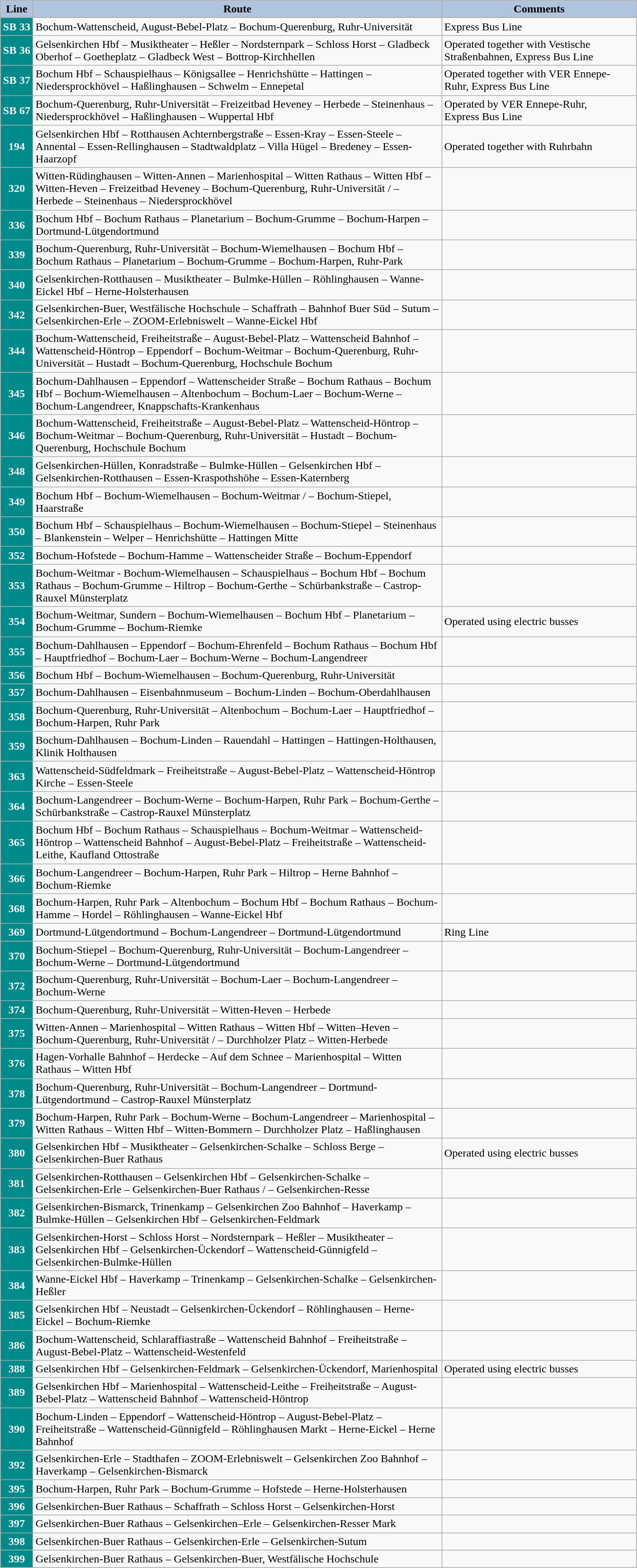<table class="wikitable">
<tr>
<th style="background: lightsteelblue;" width="40px">Line</th>
<th style="background: lightsteelblue;" width="585px">Route</th>
<th style="background: lightsteelblue;" width="275px">Comments</th>
</tr>
<tr>
<td style="background-color:#008B8B; text-align:center; font-weight:bold; color:white;">SB 33 </td>
<td>Bochum-Wattenscheid, August-Bebel-Platz – Bochum-Querenburg, Ruhr-Universität</td>
<td>Express Bus Line</td>
</tr>
<tr>
<td style="background-color:#008B8B; text-align:center; font-weight:bold; color:white;">SB 36 </td>
<td>Gelsenkirchen Hbf – Musiktheater – Heßler – Nordsternpark – Schloss Horst – Gladbeck Oberhof – Goetheplatz – Gladbeck West – Bottrop-Kirchhellen</td>
<td>Operated together with Vestische Straßenbahnen, Express Bus Line</td>
</tr>
<tr>
<td style="background-color:#008B8B; text-align:center; font-weight:bold; color:white;">SB 37 </td>
<td>Bochum Hbf – Schauspielhaus – Königsallee – Henrichshütte – Hattingen – Niedersprockhövel – Haßlinghausen – Schwelm – Ennepetal</td>
<td>Operated together with VER Ennepe-Ruhr, Express Bus Line</td>
</tr>
<tr>
<td style="background-color:#008B8B; text-align:center; font-weight:bold; color:white;">SB 67 </td>
<td>Bochum-Querenburg, Ruhr-Universität – Freizeitbad Heveney – Herbede – Steinenhaus – Niedersprockhövel – Haßlinghausen – Wuppertal Hbf</td>
<td>Operated by VER Ennepe-Ruhr, <br>Express Bus Line</td>
</tr>
<tr>
<td style="background-color:#008B8B; text-align:center; font-weight:bold; color:white;">194 </td>
<td>Gelsenkirchen Hbf – Rotthausen Achternbergstraße – Essen-Kray – Essen-Steele – Annental – Essen-Rellinghausen – Stadtwaldplatz – Villa Hügel – Bredeney – Essen-Haarzopf</td>
<td>Operated together with Ruhrbahn</td>
</tr>
<tr>
<td style="background-color:#008B8B; text-align:center; font-weight:bold; color:white;">320 </td>
<td>Witten-Rüdinghausen – Witten-Annen – Marienhospital – Witten Rathaus – Witten Hbf – Witten-Heven – Freizeitbad Heveney – Bochum-Querenburg, Ruhr-Universität / – Herbede – Steinenhaus – Niedersprockhövel</td>
<td></td>
</tr>
<tr>
<td style="background-color:#008B8B; text-align:center; font-weight:bold; color:white;">336 </td>
<td>Bochum Hbf – Bochum Rathaus – Planetarium – Bochum-Grumme – Bochum-Harpen – Dortmund-Lütgendortmund</td>
<td></td>
</tr>
<tr>
<td style="background-color:#008B8B; text-align:center; font-weight:bold; color:white;">339 </td>
<td>Bochum-Querenburg, Ruhr-Universität – Bochum-Wiemelhausen – Bochum Hbf – Bochum Rathaus – Planetarium – Bochum-Grumme – Bochum-Harpen, Ruhr-Park</td>
<td></td>
</tr>
<tr>
<td style="background-color:#008B8B; text-align:center; font-weight:bold; color:white;">340 </td>
<td>Gelsenkirchen-Rotthausen – Musiktheater – Bulmke-Hüllen – Röhlinghausen – Wanne-Eickel Hbf – Herne-Holsterhausen</td>
<td></td>
</tr>
<tr>
<td style="background-color:#008B8B; text-align:center; font-weight:bold; color:white;">342 </td>
<td>Gelsenkirchen-Buer, Westfälische Hochschule – Schaffrath – Bahnhof Buer Süd – Sutum – Gelsenkirchen-Erle – ZOOM-Erlebniswelt – Wanne-Eickel Hbf</td>
<td></td>
</tr>
<tr>
<td style="background-color:#008B8B; text-align:center; font-weight:bold; color:white;">344 </td>
<td>Bochum-Wattenscheid, Freiheitstraße – August-Bebel-Platz – Wattenscheid Bahnhof – Wattenscheid-Höntrop – Eppendorf – Bochum-Weitmar – Bochum-Querenburg, Ruhr-Universität – Hustadt – Bochum-Querenburg, Hochschule Bochum</td>
<td></td>
</tr>
<tr>
<td style="background-color:#008B8B; text-align:center; font-weight:bold; color:white;">345 </td>
<td>Bochum-Dahlhausen – Eppendorf – Wattenscheider Straße – Bochum Rathaus – Bochum Hbf – Bochum-Wiemelhausen – Altenbochum – Bochum-Laer – Bochum-Werne – Bochum-Langendreer, Knappschafts-Krankenhaus</td>
<td></td>
</tr>
<tr>
<td style="background-color:#008B8B; text-align:center; font-weight:bold; color:white;">346 </td>
<td>Bochum-Wattenscheid, Freiheitstraße – August-Bebel-Platz – Wattenscheid-Höntrop – Bochum-Weitmar – Bochum-Querenburg, Ruhr-Universität – Hustadt – Bochum-Querenburg, Hochschule Bochum</td>
<td></td>
</tr>
<tr>
<td style="background-color:#008B8B; text-align:center; font-weight:bold; color:white;">348 </td>
<td>Gelsenkirchen-Hüllen, Konradstraße – Bulmke-Hüllen – Gelsenkirchen Hbf – Gelsenkirchen-Rotthausen – Essen-Kraspothshöhe – Essen-Katernberg</td>
<td></td>
</tr>
<tr>
<td style="background-color:#008B8B; text-align:center; font-weight:bold; color:white;">349 </td>
<td>Bochum Hbf – Bochum-Wiemelhausen – Bochum-Weitmar / – Bochum-Stiepel, Haarstraße</td>
<td></td>
</tr>
<tr>
<td style="background-color:#008B8B; text-align:center; font-weight:bold; color:white;">350 </td>
<td>Bochum Hbf – Schauspielhaus – Bochum-Wiemelhausen – Bochum-Stiepel – Steinenhaus – Blankenstein – Welper – Henrichshütte – Hattingen Mitte</td>
<td></td>
</tr>
<tr>
<td style="background-color:#008B8B; text-align:center; font-weight:bold; color:white;">352 </td>
<td>Bochum-Hofstede – Bochum-Hamme – Wattenscheider Straße – Bochum-Eppendorf</td>
<td></td>
</tr>
<tr>
<td style="background-color:#008B8B; text-align:center; font-weight:bold; color:white;">353 </td>
<td>Bochum-Weitmar - Bochum-Wiemelhausen – Schauspielhaus – Bochum Hbf – Bochum Rathaus – Bochum-Grumme – Hiltrop – Bochum-Gerthe – Schürbankstraße – Castrop-Rauxel Münsterplatz</td>
<td></td>
</tr>
<tr>
<td style="background-color:#008B8B; text-align:center; font-weight:bold; color:white;">354 </td>
<td>Bochum-Weitmar, Sundern – Bochum-Wiemelhausen – Bochum Hbf – Planetarium – Bochum-Grumme – Bochum-Riemke</td>
<td>Operated using electric busses</td>
</tr>
<tr>
<td style="background-color:#008B8B; text-align:center; font-weight:bold; color:white;">355 </td>
<td>Bochum-Dahlhausen – Eppendorf – Bochum-Ehrenfeld – Bochum Rathaus – Bochum Hbf – Hauptfriedhof – Bochum-Laer – Bochum-Werne – Bochum-Langendreer</td>
<td></td>
</tr>
<tr>
<td style="background-color:#008B8B; text-align:center; font-weight:bold; color:white;">356 </td>
<td>Bochum Hbf – Bochum-Wiemelhausen – Bochum-Querenburg, Ruhr-Universität</td>
<td></td>
</tr>
<tr>
<td style="background-color:#008B8B; text-align:center; font-weight:bold; color:white;">357 </td>
<td>Bochum-Dahlhausen – Eisenbahnmuseum – Bochum-Linden – Bochum-Oberdahlhausen</td>
<td></td>
</tr>
<tr>
<td style="background-color:#008B8B; text-align:center; font-weight:bold; color:white;">358 </td>
<td>Bochum-Querenburg, Ruhr-Universität – Altenbochum – Bochum-Laer – Hauptfriedhof – Bochum-Harpen, Ruhr Park</td>
<td></td>
</tr>
<tr>
<td style="background-color:#008B8B; text-align:center; font-weight:bold; color:white;">359 </td>
<td>Bochum-Dahlhausen – Bochum-Linden – Rauendahl – Hattingen – Hattingen-Holthausen, Klinik Holthausen</td>
<td></td>
</tr>
<tr>
<td style="background-color:#008B8B; text-align:center; font-weight:bold; color:white;">363 </td>
<td>Wattenscheid-Südfeldmark – Freiheitstraße – August-Bebel-Platz – Wattenscheid-Höntrop Kirche – Essen-Steele</td>
<td></td>
</tr>
<tr>
<td style="background-color:#008B8B; text-align:center; font-weight:bold; color:white;">364 </td>
<td>Bochum-Langendreer – Bochum-Werne – Bochum-Harpen, Ruhr Park – Bochum-Gerthe – Schürbankstraße – Castrop-Rauxel Münsterplatz</td>
<td></td>
</tr>
<tr>
<td style="background-color:#008B8B; text-align:center; font-weight:bold; color:white;">365 </td>
<td>Bochum Hbf – Bochum Rathaus – Schauspielhaus – Bochum-Weitmar – Wattenscheid-Höntrop – Wattenscheid Bahnhof – August-Bebel-Platz – Freiheitstraße – Wattenscheid-Leithe, Kaufland Ottostraße</td>
<td></td>
</tr>
<tr>
<td style="background-color:#008B8B; text-align:center; font-weight:bold; color:white;">366 </td>
<td>Bochum-Langendreer – Bochum-Harpen, Ruhr Park – Hiltrop – Herne Bahnhof – Bochum-Riemke</td>
<td></td>
</tr>
<tr>
<td style="background-color:#008B8B; text-align:center; font-weight:bold; color:white;">368 </td>
<td>Bochum-Harpen, Ruhr Park – Altenbochum – Bochum Hbf – Bochum Rathaus – Bochum-Hamme – Hordel – Röhlinghausen – Wanne-Eickel Hbf</td>
<td></td>
</tr>
<tr>
<td style="background-color:#008B8B; text-align:center; font-weight:bold; color:white;">369 </td>
<td>Dortmund-Lütgendortmund – Bochum-Langendreer – Dortmund-Lütgendortmund</td>
<td>Ring Line</td>
</tr>
<tr>
<td style="background-color:#008B8B; text-align:center; font-weight:bold; color:white;">370 </td>
<td>Bochum-Stiepel – Bochum-Querenburg, Ruhr-Universität – Bochum-Langendreer – Bochum-Werne – Dortmund-Lütgendortmund</td>
<td></td>
</tr>
<tr>
<td style="background-color:#008B8B; text-align:center; font-weight:bold; color:white;">372 </td>
<td>Bochum-Querenburg, Ruhr-Universität – Bochum-Laer – Bochum-Langendreer – Bochum-Werne</td>
<td></td>
</tr>
<tr>
<td style="background-color:#008B8B; text-align:center; font-weight:bold; color:white;">374 </td>
<td>Bochum-Querenburg, Ruhr-Universität – Witten-Heven – Herbede</td>
<td></td>
</tr>
<tr>
<td style="background-color:#008B8B; text-align:center; font-weight:bold; color:white;">375 </td>
<td>Witten-Annen – Marienhospital – Witten Rathaus – Witten Hbf – Witten–Heven – Bochum-Querenburg, Ruhr-Universität / – Durchholzer Platz – Witten-Herbede</td>
<td></td>
</tr>
<tr>
<td style="background-color:#008B8B; text-align:center; font-weight:bold; color:white;">376 </td>
<td>Hagen-Vorhalle Bahnhof – Herdecke – Auf dem Schnee – Marienhospital – Witten Rathaus – Witten Hbf</td>
<td></td>
</tr>
<tr>
<td style="background-color:#008B8B; text-align:center; font-weight:bold; color:white;">378 </td>
<td>Bochum-Querenburg, Ruhr-Universität – Bochum-Langendreer – Dortmund-Lütgendortmund – Castrop-Rauxel Münsterplatz</td>
<td></td>
</tr>
<tr>
<td style="background-color:#008B8B; text-align:center; font-weight:bold; color:white;">379 </td>
<td>Bochum-Harpen, Ruhr Park – Bochum-Werne – Bochum-Langendreer – Marienhospital – Witten Rathaus – Witten Hbf – Witten-Bommern – Durchholzer Platz – Haßlinghausen</td>
<td></td>
</tr>
<tr>
<td style="background-color:#008B8B; text-align:center; font-weight:bold; color:white;">380 </td>
<td>Gelsenkirchen Hbf – Musiktheater – Gelsenkirchen-Schalke – Schloss Berge – Gelsenkirchen-Buer Rathaus</td>
<td>Operated using electric busses</td>
</tr>
<tr>
<td style="background-color:#008B8B; text-align:center; font-weight:bold; color:white;">381 </td>
<td>Gelsenkirchen-Rotthausen – Gelsenkirchen Hbf – Gelsenkirchen-Schalke – Gelsenkirchen-Erle – Gelsenkirchen-Buer Rathaus / – Gelsenkirchen-Resse</td>
<td></td>
</tr>
<tr>
<td style="background-color:#008B8B; text-align:center; font-weight:bold; color:white;">382 </td>
<td>Gelsenkirchen-Bismarck, Trinenkamp – Gelsenkirchen Zoo Bahnhof – Haverkamp – Bulmke-Hüllen – Gelsenkirchen Hbf – Gelsenkirchen-Feldmark</td>
<td></td>
</tr>
<tr>
<td style="background-color:#008B8B; text-align:center; font-weight:bold; color:white;">383 </td>
<td>Gelsenkirchen-Horst – Schloss Horst – Nordsternpark – Heßler – Musiktheater – Gelsenkirchen Hbf – Gelsenkirchen-Ückendorf – Wattenscheid-Günnigfeld – Gelsenkirchen-Bulmke-Hüllen</td>
<td></td>
</tr>
<tr>
<td style="background-color:#008B8B; text-align:center; font-weight:bold; color:white;">384 </td>
<td>Wanne-Eickel Hbf – Haverkamp – Trinenkamp – Gelsenkirchen-Schalke – Gelsenkirchen-Heßler</td>
<td></td>
</tr>
<tr>
<td style="background-color:#008B8B; text-align:center; font-weight:bold; color:white;">385 </td>
<td>Gelsenkirchen Hbf – Neustadt – Gelsenkirchen-Ückendorf – Röhlinghausen – Herne-Eickel – Bochum-Riemke</td>
<td></td>
</tr>
<tr>
<td style="background-color:#008B8B; text-align:center; font-weight:bold; color:white;">386 </td>
<td>Bochum-Wattenscheid, Schlaraffiastraße – Wattenscheid Bahnhof – Freiheitstraße – August-Bebel-Platz – Wattenscheid-Westenfeld</td>
<td></td>
</tr>
<tr>
<td style="background-color:#008B8B; text-align:center; font-weight:bold; color:white;">388 </td>
<td>Gelsenkirchen Hbf – Gelsenkirchen-Feldmark – Gelsenkirchen-Ückendorf, Marienhospital</td>
<td>Operated using electric busses</td>
</tr>
<tr>
<td style="background-color:#008B8B; text-align:center; font-weight:bold; color:white;">389 </td>
<td>Gelsenkirchen Hbf – Marienhospital – Wattenscheid-Leithe – Freiheitstraße – August-Bebel-Platz – Wattenscheid Bahnhof – Wattenscheid-Höntrop</td>
<td></td>
</tr>
<tr>
<td style="background-color:#008B8B; text-align:center; font-weight:bold; color:white;">390 </td>
<td>Bochum-Linden – Eppendorf – Wattenscheid-Höntrop – August-Bebel-Platz – Freiheitstraße – Wattenscheid-Günnigfeld – Röhlinghausen Markt – Herne-Eickel – Herne Bahnhof</td>
<td></td>
</tr>
<tr>
<td style="background-color:#008B8B; text-align:center; font-weight:bold; color:white;">392 </td>
<td>Gelsenkirchen-Erle – Stadthafen – ZOOM-Erlebniswelt – Gelsenkirchen Zoo Bahnhof – Haverkamp – Gelsenkirchen-Bismarck</td>
<td></td>
</tr>
<tr>
<td style="background-color:#008B8B; text-align:center; font-weight:bold; color:white;">395 </td>
<td>Bochum-Harpen, Ruhr Park – Bochum-Grumme – Hofstede – Herne-Holsterhausen</td>
<td></td>
</tr>
<tr>
<td style="background-color:#008B8B; text-align:center; font-weight:bold; color:white;">396 </td>
<td>Gelsenkirchen-Buer Rathaus – Schaffrath – Schloss Horst – Gelsenkirchen-Horst</td>
<td></td>
</tr>
<tr>
<td style="background-color:#008B8B; text-align:center; font-weight:bold; color:white;">397 </td>
<td>Gelsenkirchen-Buer Rathaus – Gelsenkirchen–Erle – Gelsenkirchen-Resser Mark</td>
<td></td>
</tr>
<tr>
<td style="background-color:#008B8B; text-align:center; font-weight:bold; color:white;">398 </td>
<td>Gelsenkirchen-Buer Rathaus – Gelsenkirchen-Erle – Gelsenkirchen-Sutum</td>
<td></td>
</tr>
<tr>
<td style="background-color:#008B8B; text-align:center; font-weight:bold; color:white;">399 </td>
<td>Gelsenkirchen-Buer Rathaus – Gelsenkirchen-Buer, Westfälische Hochschule</td>
<td></td>
</tr>
</table>
